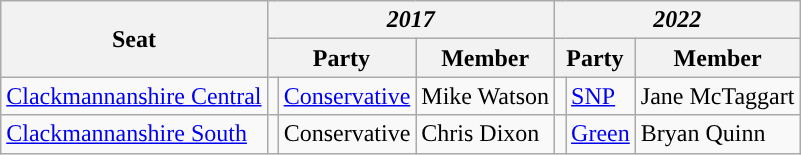<table class="wikitable">
<tr>
<th scope="col" rowspan="2" style="text-align:center">Seat</th>
<th scope="col" colspan="3" style="text-align:center"><em>2017</em></th>
<th scope="col" colspan="3" style="text-align:center"><em>2022</em></th>
</tr>
<tr>
<th colspan="2" style="text-align:center">Party</th>
<th style="text-align:center">Member</th>
<th colspan="2" style="text-align:center">Party</th>
<th style="text-align:center">Member</th>
</tr>
<tr>
<td scope="row"><a href='#'>Clackmannanshire Central</a></td>
<td></td>
<td><a href='#'>Conservative</a></td>
<td>Mike Watson</td>
<td></td>
<td><a href='#'>SNP</a></td>
<td>Jane McTaggart</td>
</tr>
<tr>
<td scope="row"><a href='#'>Clackmannanshire South</a></td>
<td></td>
<td>Conservative</td>
<td>Chris Dixon</td>
<td></td>
<td><a href='#'>Green</a></td>
<td>Bryan Quinn</td>
</tr>
</table>
